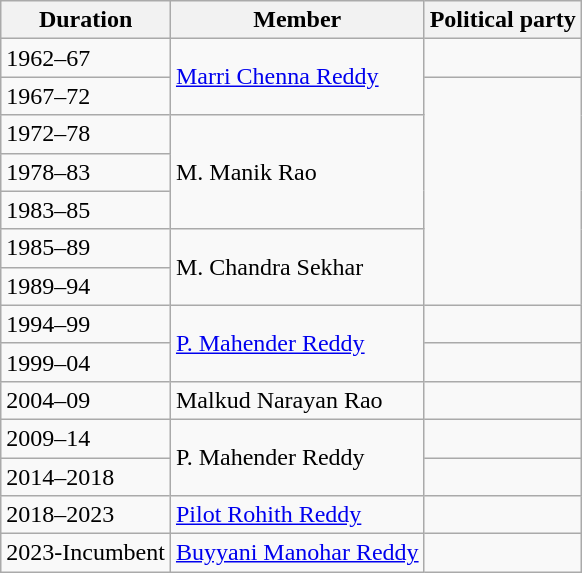<table class="wikitable sortable">
<tr>
<th>Duration</th>
<th>Member</th>
<th colspan="2">Political party</th>
</tr>
<tr>
<td>1962–67</td>
<td rowspan="2"><a href='#'>Marri Chenna Reddy</a></td>
<td></td>
</tr>
<tr>
<td>1967–72</td>
</tr>
<tr>
<td>1972–78</td>
<td rowspan="3">M. Manik Rao</td>
</tr>
<tr>
<td>1978–83</td>
</tr>
<tr>
<td>1983–85</td>
</tr>
<tr>
<td>1985–89</td>
<td rowspan="2">M. Chandra Sekhar</td>
</tr>
<tr>
<td>1989–94</td>
</tr>
<tr>
<td>1994–99</td>
<td rowspan="2"><a href='#'>P. Mahender Reddy</a></td>
<td></td>
</tr>
<tr>
<td>1999–04</td>
</tr>
<tr>
<td>2004–09</td>
<td>Malkud Narayan Rao</td>
<td></td>
</tr>
<tr>
<td>2009–14</td>
<td rowspan="2">P. Mahender Reddy</td>
<td></td>
</tr>
<tr>
<td>2014–2018</td>
<td></td>
</tr>
<tr>
<td>2018–2023</td>
<td><a href='#'>Pilot Rohith Reddy</a></td>
<td></td>
</tr>
<tr>
<td>2023-Incumbent</td>
<td><a href='#'>Buyyani Manohar Reddy</a></td>
</tr>
</table>
